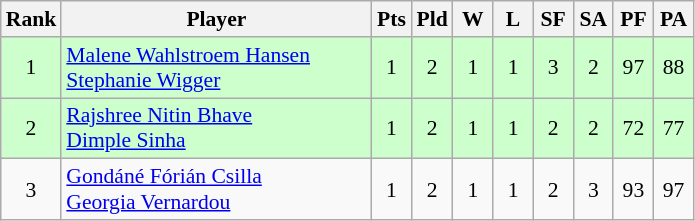<table class=wikitable style="text-align:center; font-size:90%">
<tr>
<th width="20">Rank</th>
<th width="200">Player</th>
<th width="20">Pts</th>
<th width="20">Pld</th>
<th width="20">W</th>
<th width="20">L</th>
<th width="20">SF</th>
<th width="20">SA</th>
<th width="20">PF</th>
<th width="20">PA</th>
</tr>
<tr bgcolor="#ccffcc">
<td>1</td>
<td style="text-align:left"> <a href='#'>Malene Wahlstroem Hansen</a><br> <a href='#'>Stephanie Wigger</a></td>
<td>1</td>
<td>2</td>
<td>1</td>
<td>1</td>
<td>3</td>
<td>2</td>
<td>97</td>
<td>88</td>
</tr>
<tr bgcolor="#ccffcc">
<td>2</td>
<td style="text-align:left"> <a href='#'>Rajshree Nitin Bhave</a><br> <a href='#'>Dimple Sinha</a></td>
<td>1</td>
<td>2</td>
<td>1</td>
<td>1</td>
<td>2</td>
<td>2</td>
<td>72</td>
<td>77</td>
</tr>
<tr>
<td>3</td>
<td style="text-align:left"> <a href='#'>Gondáné Fórián Csilla</a><br> <a href='#'>Georgia Vernardou</a></td>
<td>1</td>
<td>2</td>
<td>1</td>
<td>1</td>
<td>2</td>
<td>3</td>
<td>93</td>
<td>97</td>
</tr>
</table>
